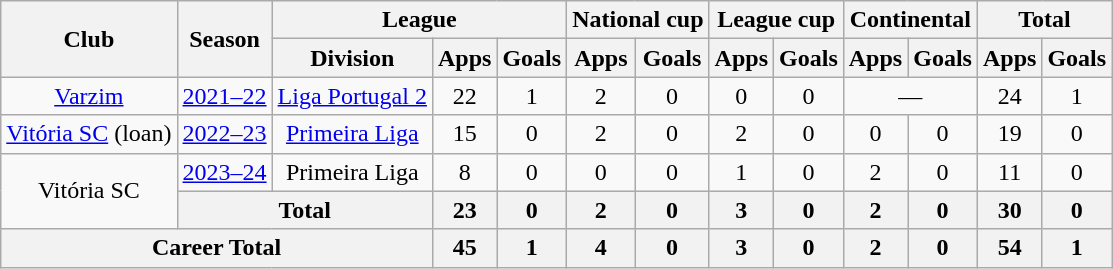<table class="wikitable" style="text-align: center">
<tr>
<th rowspan="2">Club</th>
<th rowspan="2">Season</th>
<th colspan="3">League</th>
<th colspan="2">National cup</th>
<th colspan="2">League cup</th>
<th colspan="2">Continental</th>
<th colspan="2">Total</th>
</tr>
<tr>
<th>Division</th>
<th>Apps</th>
<th>Goals</th>
<th>Apps</th>
<th>Goals</th>
<th>Apps</th>
<th>Goals</th>
<th>Apps</th>
<th>Goals</th>
<th>Apps</th>
<th>Goals</th>
</tr>
<tr>
<td><a href='#'>Varzim</a></td>
<td><a href='#'>2021–22</a></td>
<td><a href='#'>Liga Portugal 2</a></td>
<td>22</td>
<td>1</td>
<td>2</td>
<td>0</td>
<td>0</td>
<td>0</td>
<td colspan="2">—</td>
<td>24</td>
<td>1</td>
</tr>
<tr>
<td><a href='#'>Vitória SC</a> (loan)</td>
<td><a href='#'>2022–23</a></td>
<td><a href='#'>Primeira Liga</a></td>
<td>15</td>
<td>0</td>
<td>2</td>
<td>0</td>
<td>2</td>
<td>0</td>
<td>0</td>
<td>0</td>
<td>19</td>
<td>0</td>
</tr>
<tr>
<td rowspan="2">Vitória SC</td>
<td><a href='#'>2023–24</a></td>
<td>Primeira Liga</td>
<td>8</td>
<td>0</td>
<td>0</td>
<td>0</td>
<td>1</td>
<td>0</td>
<td>2</td>
<td>0</td>
<td>11</td>
<td>0</td>
</tr>
<tr>
<th colspan="2">Total</th>
<th>23</th>
<th>0</th>
<th>2</th>
<th>0</th>
<th>3</th>
<th>0</th>
<th>2</th>
<th>0</th>
<th>30</th>
<th>0</th>
</tr>
<tr>
<th colspan="3">Career Total</th>
<th>45</th>
<th>1</th>
<th>4</th>
<th>0</th>
<th>3</th>
<th>0</th>
<th>2</th>
<th>0</th>
<th>54</th>
<th>1</th>
</tr>
</table>
